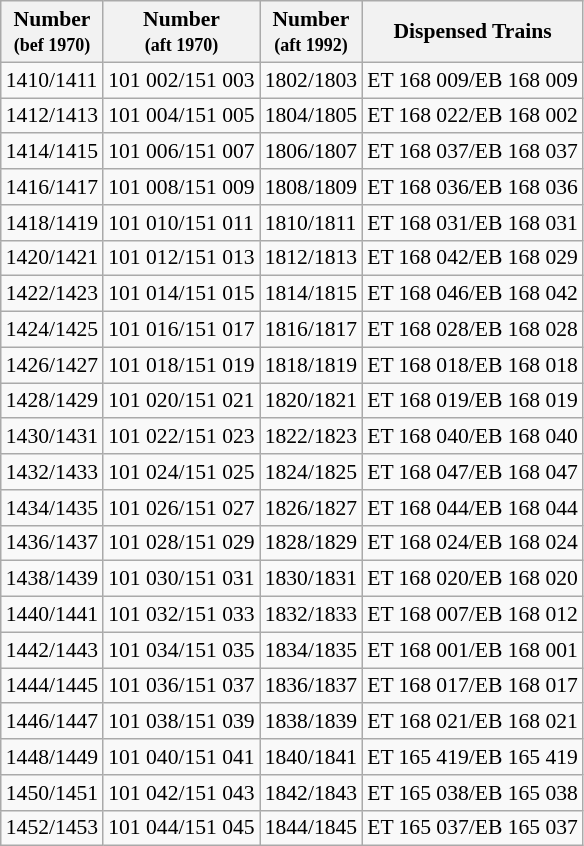<table class="wikitable float-right" style="font-size:90%">
<tr class="hintergrundfarbe5">
<th>Number<br><small>(bef 1970)</small></th>
<th>Number<br><small>(aft 1970)</small></th>
<th>Number<br><small>(aft 1992)</small></th>
<th>Dispensed Trains</th>
</tr>
<tr>
<td>1410/1411</td>
<td>101 002/151 003</td>
<td>1802/1803</td>
<td>ET 168 009/EB 168 009</td>
</tr>
<tr>
<td>1412/1413</td>
<td>101 004/151 005</td>
<td>1804/1805</td>
<td>ET 168 022/EB 168 002</td>
</tr>
<tr>
<td>1414/1415</td>
<td>101 006/151 007</td>
<td>1806/1807</td>
<td>ET 168 037/EB 168 037</td>
</tr>
<tr>
<td>1416/1417</td>
<td>101 008/151 009</td>
<td>1808/1809</td>
<td>ET 168 036/EB 168 036</td>
</tr>
<tr>
<td>1418/1419</td>
<td>101 010/151 011</td>
<td>1810/1811</td>
<td>ET 168 031/EB 168 031</td>
</tr>
<tr>
<td>1420/1421</td>
<td>101 012/151 013</td>
<td>1812/1813</td>
<td>ET 168 042/EB 168 029</td>
</tr>
<tr>
<td>1422/1423</td>
<td>101 014/151 015</td>
<td>1814/1815</td>
<td>ET 168 046/EB 168 042</td>
</tr>
<tr>
<td>1424/1425</td>
<td>101 016/151 017</td>
<td>1816/1817</td>
<td>ET 168 028/EB 168 028</td>
</tr>
<tr>
<td>1426/1427</td>
<td>101 018/151 019</td>
<td>1818/1819</td>
<td>ET 168 018/EB 168 018</td>
</tr>
<tr>
<td>1428/1429</td>
<td>101 020/151 021</td>
<td>1820/1821</td>
<td>ET 168 019/EB 168 019</td>
</tr>
<tr>
<td>1430/1431</td>
<td>101 022/151 023</td>
<td>1822/1823</td>
<td>ET 168 040/EB 168 040</td>
</tr>
<tr>
<td>1432/1433</td>
<td>101 024/151 025</td>
<td>1824/1825</td>
<td>ET 168 047/EB 168 047</td>
</tr>
<tr>
<td>1434/1435</td>
<td>101 026/151 027</td>
<td>1826/1827</td>
<td>ET 168 044/EB 168 044</td>
</tr>
<tr>
<td>1436/1437</td>
<td>101 028/151 029</td>
<td>1828/1829</td>
<td>ET 168 024/EB 168 024</td>
</tr>
<tr>
<td>1438/1439</td>
<td>101 030/151 031</td>
<td>1830/1831</td>
<td>ET 168 020/EB 168 020</td>
</tr>
<tr>
<td>1440/1441</td>
<td>101 032/151 033</td>
<td>1832/1833</td>
<td>ET 168 007/EB 168 012</td>
</tr>
<tr>
<td>1442/1443</td>
<td>101 034/151 035</td>
<td>1834/1835</td>
<td>ET 168 001/EB 168 001</td>
</tr>
<tr>
<td>1444/1445</td>
<td>101 036/151 037</td>
<td>1836/1837</td>
<td>ET 168 017/EB 168 017</td>
</tr>
<tr>
<td>1446/1447</td>
<td>101 038/151 039</td>
<td>1838/1839</td>
<td>ET 168 021/EB 168 021</td>
</tr>
<tr>
<td>1448/1449</td>
<td>101 040/151 041</td>
<td>1840/1841</td>
<td>ET 165 419/EB 165 419</td>
</tr>
<tr>
<td>1450/1451</td>
<td>101 042/151 043</td>
<td>1842/1843</td>
<td>ET 165 038/EB 165 038</td>
</tr>
<tr>
<td>1452/1453</td>
<td>101 044/151 045</td>
<td>1844/1845</td>
<td>ET 165 037/EB 165 037</td>
</tr>
</table>
